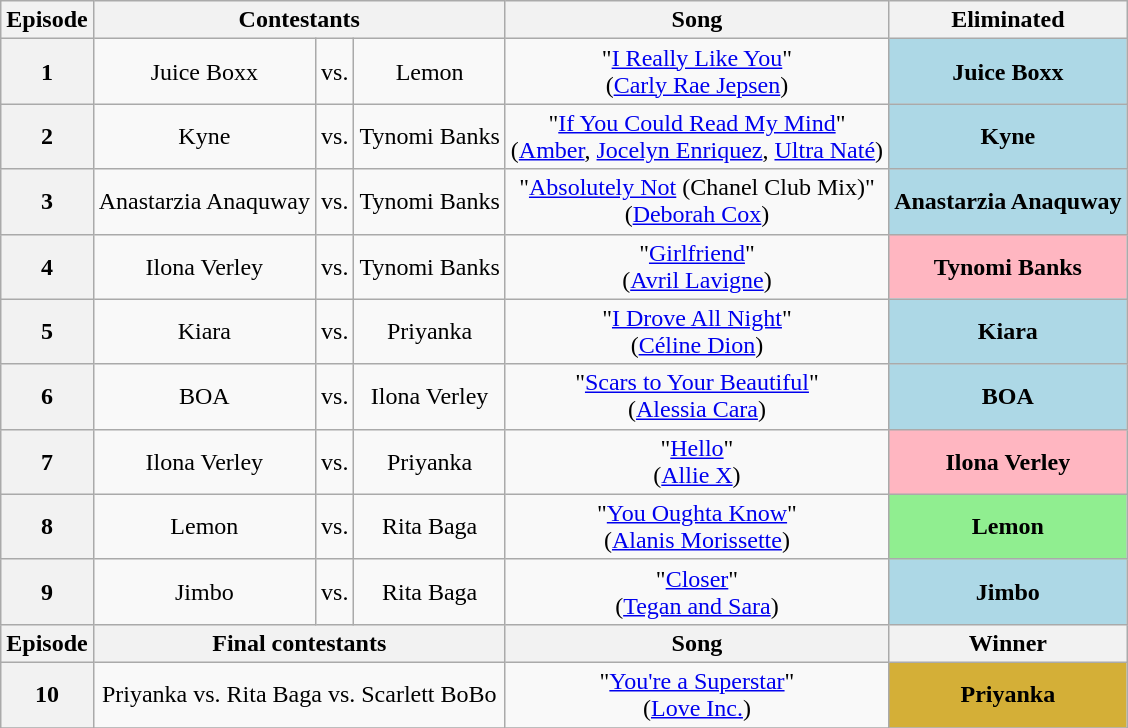<table class="wikitable" style="text-align:center">
<tr>
<th scope="col">Episode</th>
<th scope="col" colspan="3">Contestants</th>
<th scope="col">Song</th>
<th scope="col">Eliminated</th>
</tr>
<tr>
<th scope="row">1</th>
<td>Juice Boxx</td>
<td>vs.</td>
<td>Lemon</td>
<td>"<a href='#'>I Really Like You</a>"<br>(<a href='#'>Carly Rae Jepsen</a>)</td>
<td bgcolor="lightblue"><strong>Juice Boxx</strong></td>
</tr>
<tr>
<th scope="row">2</th>
<td>Kyne</td>
<td>vs.</td>
<td nowrap>Tynomi Banks</td>
<td nowrap>"<a href='#'>If You Could Read My Mind</a>"<br>(<a href='#'>Amber</a>, <a href='#'>Jocelyn Enriquez</a>, <a href='#'>Ultra Naté</a>)</td>
<td bgcolor="lightblue"><strong>Kyne</strong></td>
</tr>
<tr>
<th scope="row">3</th>
<td nowrap>Anastarzia Anaquway</td>
<td>vs.</td>
<td>Tynomi Banks</td>
<td>"<a href='#'>Absolutely Not</a> (Chanel Club Mix)"<br>(<a href='#'>Deborah Cox</a>)</td>
<td nowrap bgcolor="lightblue"><strong>Anastarzia Anaquway</strong></td>
</tr>
<tr>
<th scope="row">4</th>
<td>Ilona Verley</td>
<td>vs.</td>
<td>Tynomi Banks</td>
<td>"<a href='#'>Girlfriend</a>"<br>(<a href='#'>Avril Lavigne</a>)</td>
<td bgcolor="lightpink"><strong>Tynomi Banks</strong></td>
</tr>
<tr>
<th scope="row">5</th>
<td>Kiara</td>
<td>vs.</td>
<td>Priyanka</td>
<td>"<a href='#'>I Drove All Night</a>"<br>(<a href='#'>Céline Dion</a>)</td>
<td bgcolor="lightblue"><strong>Kiara</strong></td>
</tr>
<tr>
<th scope="row">6</th>
<td>BOA</td>
<td>vs.</td>
<td>Ilona Verley</td>
<td>"<a href='#'>Scars to Your Beautiful</a>"<br>(<a href='#'>Alessia Cara</a>)</td>
<td bgcolor="lightblue"><strong>BOA</strong></td>
</tr>
<tr>
<th scope="row">7</th>
<td>Ilona Verley</td>
<td>vs.</td>
<td>Priyanka</td>
<td>"<a href='#'>Hello</a>"<br>(<a href='#'>Allie X</a>)</td>
<td bgcolor="lightpink"><strong>Ilona Verley</strong></td>
</tr>
<tr>
<th scope="row">8</th>
<td>Lemon</td>
<td>vs.</td>
<td>Rita Baga</td>
<td>"<a href='#'>You Oughta Know</a>"<br>(<a href='#'>Alanis Morissette</a>)</td>
<td bgcolor="lightgreen"><strong>Lemon</strong></td>
</tr>
<tr>
<th scope="row">9</th>
<td>Jimbo</td>
<td>vs.</td>
<td>Rita Baga</td>
<td>"<a href='#'>Closer</a>"<br>(<a href='#'>Tegan and Sara</a>)</td>
<td bgcolor="lightblue"><strong>Jimbo</strong></td>
</tr>
<tr>
<th scope="col">Episode</th>
<th scope="col" colspan="3">Final contestants</th>
<th scope="col">Song</th>
<th scope="col">Winner</th>
</tr>
<tr>
<th scope="row">10</th>
<td colspan="3">Priyanka vs. Rita Baga vs. Scarlett BoBo</td>
<td>"<a href='#'>You're a Superstar</a>"<br>(<a href='#'>Love Inc.</a>)</td>
<td bgcolor="#D4AF37"><strong>Priyanka</strong></td>
</tr>
<tr>
</tr>
</table>
